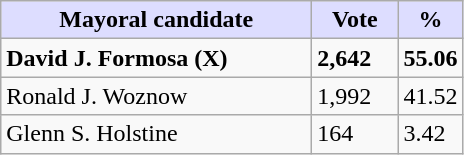<table class="wikitable">
<tr>
<th style="background:#ddf;" width="200px">Mayoral candidate</th>
<th style="background:#ddf;" width="50px">Vote</th>
<th style="background:#ddf;" width="30px">%</th>
</tr>
<tr>
<td><strong>David J. Formosa (X)</strong></td>
<td><strong>2,642</strong></td>
<td><strong>55.06</strong></td>
</tr>
<tr>
<td>Ronald J. Woznow</td>
<td>1,992</td>
<td>41.52</td>
</tr>
<tr>
<td>Glenn S. Holstine</td>
<td>164</td>
<td>3.42</td>
</tr>
</table>
